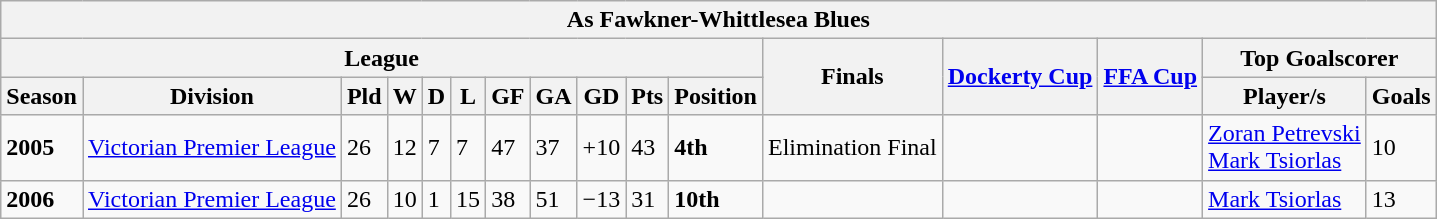<table class="wikitable">
<tr>
<th colspan="16">As Fawkner-Whittlesea Blues</th>
</tr>
<tr>
<th colspan="11">League</th>
<th rowspan="2">Finals</th>
<th rowspan="2"><a href='#'>Dockerty Cup</a></th>
<th rowspan="2"><a href='#'>FFA Cup</a></th>
<th colspan="2">Top Goalscorer</th>
</tr>
<tr>
<th>Season</th>
<th>Division</th>
<th>Pld</th>
<th>W</th>
<th>D</th>
<th>L</th>
<th>GF</th>
<th>GA</th>
<th>GD</th>
<th>Pts</th>
<th>Position</th>
<th>Player/s</th>
<th>Goals</th>
</tr>
<tr>
<td><strong>2005</strong></td>
<td><a href='#'>Victorian Premier League</a></td>
<td>26</td>
<td>12</td>
<td>7</td>
<td>7</td>
<td>47</td>
<td>37</td>
<td>+10</td>
<td>43</td>
<td><strong>4th</strong></td>
<td>Elimination Final</td>
<td></td>
<td></td>
<td><a href='#'>Zoran Petrevski</a><br><a href='#'>Mark Tsiorlas</a></td>
<td>10</td>
</tr>
<tr>
<td><strong>2006</strong></td>
<td><a href='#'>Victorian Premier League</a></td>
<td>26</td>
<td>10</td>
<td>1</td>
<td>15</td>
<td>38</td>
<td>51</td>
<td>−13</td>
<td>31</td>
<td><strong>10th</strong></td>
<td></td>
<td></td>
<td></td>
<td><a href='#'>Mark Tsiorlas</a></td>
<td>13</td>
</tr>
</table>
